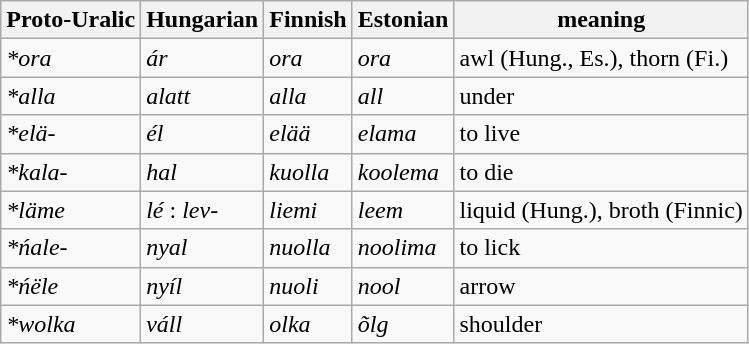<table class="wikitable">
<tr>
<th>Proto-Uralic</th>
<th>Hungarian</th>
<th>Finnish</th>
<th>Estonian</th>
<th>meaning</th>
</tr>
<tr>
<td><em>*ora</em></td>
<td><em>ár</em></td>
<td><em>ora</em></td>
<td><em>ora</em></td>
<td>awl (Hung., Es.), thorn (Fi.)</td>
</tr>
<tr>
<td><em>*alla</em></td>
<td><em>alatt</em></td>
<td><em>alla</em></td>
<td><em>all</em></td>
<td>under</td>
</tr>
<tr>
<td><em>*elä-</em></td>
<td><em>él</em></td>
<td><em>elää</em></td>
<td><em>elama</em></td>
<td>to live</td>
</tr>
<tr>
<td><em>*kala-</em></td>
<td><em>hal</em></td>
<td><em>kuolla</em></td>
<td><em>koolema</em></td>
<td>to die</td>
</tr>
<tr>
<td><em>*läme</em></td>
<td><em>lé</em> : <em>lev-</em></td>
<td><em>liemi</em></td>
<td><em>leem</em></td>
<td>liquid (Hung.), broth (Finnic)</td>
</tr>
<tr>
<td><em>*ńale-</em></td>
<td><em>nyal</em></td>
<td><em>nuolla</em></td>
<td><em>noolima</em></td>
<td>to lick</td>
</tr>
<tr>
<td><em>*ńële</em></td>
<td><em>nyíl</em></td>
<td><em>nuoli</em></td>
<td><em>nool</em></td>
<td>arrow</td>
</tr>
<tr>
<td><em>*wolka</em></td>
<td><em>váll</em></td>
<td><em>olka</em></td>
<td><em>õlg</em></td>
<td>shoulder</td>
</tr>
</table>
